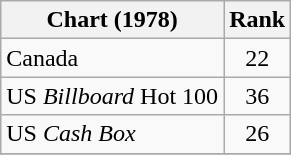<table class="wikitable sortable">
<tr>
<th>Chart (1978)</th>
<th style="text-align:center;">Rank</th>
</tr>
<tr>
<td>Canada </td>
<td style="text-align:center;">22</td>
</tr>
<tr>
<td>US <em>Billboard</em> Hot 100</td>
<td style="text-align:center;">36</td>
</tr>
<tr>
<td>US <em>Cash Box</em> </td>
<td style="text-align:center;">26</td>
</tr>
<tr>
</tr>
</table>
